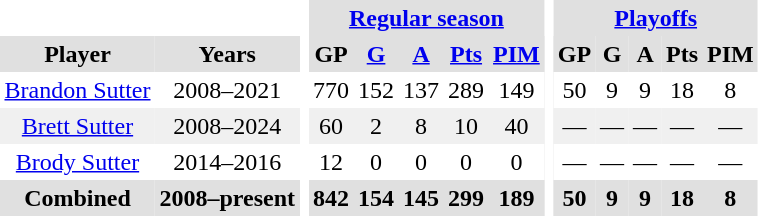<table border="0" cellpadding="3" cellspacing="0" style="text-align:center;">
<tr bgcolor="#e0e0e0">
<th colspan="2" bgcolor="#ffffff"></th>
<th rowspan="99" bgcolor="#ffffff"></th>
<th colspan="5"><a href='#'>Regular season</a></th>
<th rowspan="99" bgcolor="#ffffff"></th>
<th colspan="5"><a href='#'>Playoffs</a></th>
</tr>
<tr bgcolor="#e0e0e0">
<th>Player</th>
<th>Years</th>
<th>GP</th>
<th><a href='#'>G</a></th>
<th><a href='#'>A</a></th>
<th><a href='#'>Pts</a></th>
<th><a href='#'>PIM</a></th>
<th>GP</th>
<th>G</th>
<th>A</th>
<th>Pts</th>
<th>PIM</th>
</tr>
<tr>
<td><a href='#'>Brandon Sutter</a></td>
<td>2008–2021</td>
<td>770</td>
<td>152</td>
<td>137</td>
<td>289</td>
<td>149</td>
<td>50</td>
<td>9</td>
<td>9</td>
<td>18</td>
<td>8</td>
</tr>
<tr bgcolor="#f0f0f0">
<td><a href='#'>Brett Sutter</a></td>
<td>2008–2024</td>
<td>60</td>
<td>2</td>
<td>8</td>
<td>10</td>
<td>40</td>
<td>—</td>
<td>—</td>
<td>—</td>
<td>—</td>
<td>—</td>
</tr>
<tr>
<td><a href='#'>Brody Sutter</a></td>
<td>2014–2016</td>
<td>12</td>
<td>0</td>
<td>0</td>
<td>0</td>
<td>0</td>
<td>—</td>
<td>—</td>
<td>—</td>
<td>—</td>
<td>—</td>
</tr>
<tr bgcolor="#e0e0e0">
<th>Combined</th>
<th>2008–present</th>
<th>842</th>
<th>154</th>
<th>145</th>
<th>299</th>
<th>189</th>
<th>50</th>
<th>9</th>
<th>9</th>
<th>18</th>
<th>8</th>
</tr>
</table>
